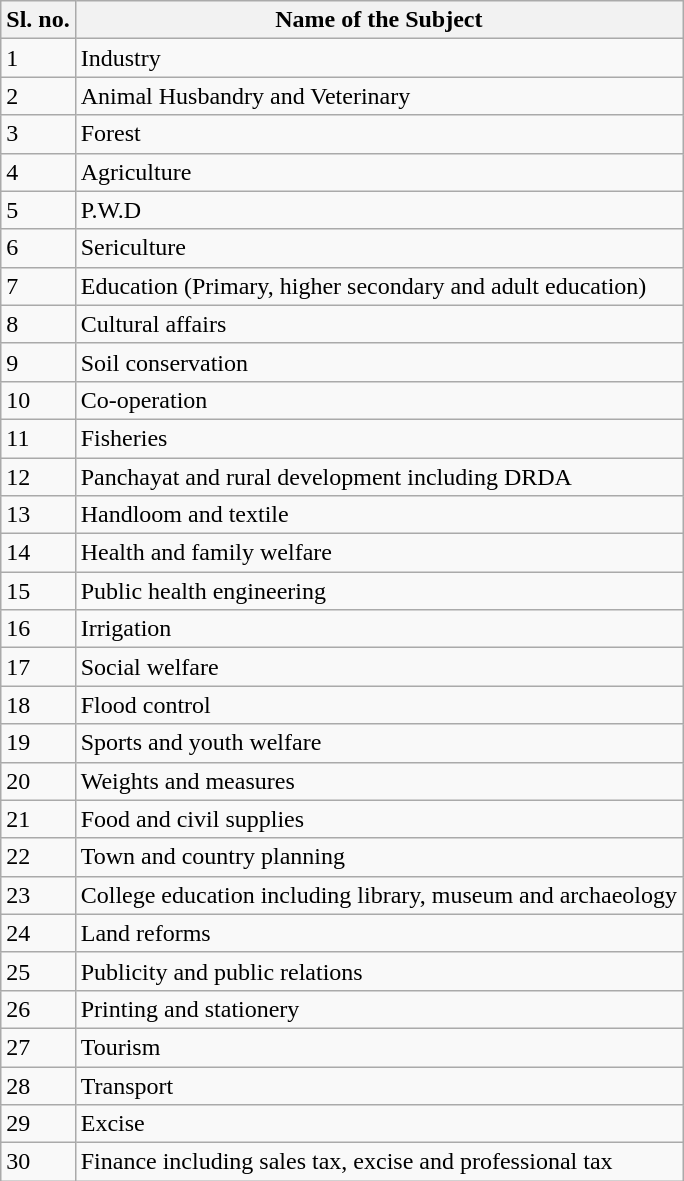<table class="wikitable mw-collapsible">
<tr>
<th>Sl. no.</th>
<th>Name of the Subject</th>
</tr>
<tr>
<td>1</td>
<td>Industry</td>
</tr>
<tr>
<td>2</td>
<td>Animal Husbandry and Veterinary</td>
</tr>
<tr>
<td>3</td>
<td>Forest</td>
</tr>
<tr>
<td>4</td>
<td>Agriculture</td>
</tr>
<tr>
<td>5</td>
<td>P.W.D</td>
</tr>
<tr>
<td>6</td>
<td>Sericulture</td>
</tr>
<tr>
<td>7</td>
<td>Education (Primary, higher secondary and adult education)</td>
</tr>
<tr>
<td>8</td>
<td>Cultural affairs</td>
</tr>
<tr>
<td>9</td>
<td>Soil conservation</td>
</tr>
<tr>
<td>10</td>
<td>Co-operation</td>
</tr>
<tr>
<td>11</td>
<td>Fisheries</td>
</tr>
<tr>
<td>12</td>
<td>Panchayat and rural development including DRDA</td>
</tr>
<tr>
<td>13</td>
<td>Handloom and textile</td>
</tr>
<tr>
<td>14</td>
<td>Health and family welfare</td>
</tr>
<tr>
<td>15</td>
<td>Public health engineering</td>
</tr>
<tr>
<td>16</td>
<td>Irrigation</td>
</tr>
<tr>
<td>17</td>
<td>Social welfare</td>
</tr>
<tr>
<td>18</td>
<td>Flood control</td>
</tr>
<tr>
<td>19</td>
<td>Sports and youth welfare</td>
</tr>
<tr>
<td>20</td>
<td>Weights and measures</td>
</tr>
<tr>
<td>21</td>
<td>Food and civil supplies</td>
</tr>
<tr>
<td>22</td>
<td>Town and country planning</td>
</tr>
<tr>
<td>23</td>
<td>College education including library, museum and archaeology</td>
</tr>
<tr>
<td>24</td>
<td>Land reforms</td>
</tr>
<tr>
<td>25</td>
<td>Publicity and public relations</td>
</tr>
<tr>
<td>26</td>
<td>Printing and stationery</td>
</tr>
<tr>
<td>27</td>
<td>Tourism</td>
</tr>
<tr>
<td>28</td>
<td>Transport</td>
</tr>
<tr>
<td>29</td>
<td>Excise</td>
</tr>
<tr>
<td>30</td>
<td>Finance including sales tax, excise and professional tax</td>
</tr>
</table>
